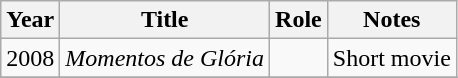<table class="wikitable">
<tr>
<th>Year</th>
<th>Title</th>
<th>Role</th>
<th>Notes</th>
</tr>
<tr>
<td>2008</td>
<td><em>Momentos de Glória</em></td>
<td></td>
<td>Short movie</td>
</tr>
<tr>
</tr>
</table>
